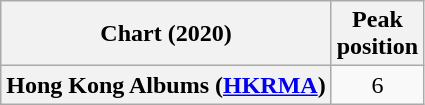<table class="wikitable plainrowheaders" style="text-align:center">
<tr>
<th scope="col">Chart (2020)</th>
<th scope="col">Peak<br>position</th>
</tr>
<tr>
<th scope="row">Hong Kong Albums (<a href='#'>HKRMA</a>)</th>
<td>6</td>
</tr>
</table>
